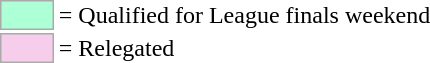<table style="margin:1em auto;">
<tr>
<td style="background-color:#ADFFD6; border:1px solid #aaaaaa; width:2em;"></td>
<td>= Qualified for League finals weekend</td>
</tr>
<tr>
<td style="background-color:#F6CEEC; border:1px solid #aaaaaa; width:2em;"></td>
<td>= Relegated</td>
</tr>
</table>
